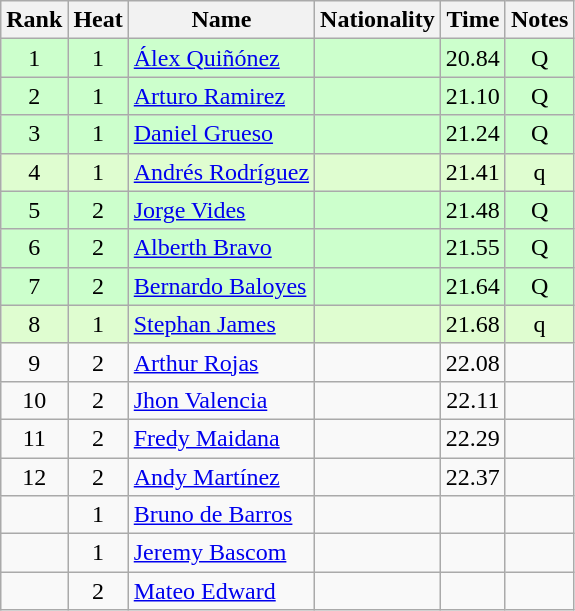<table class="wikitable sortable" style="text-align:center">
<tr>
<th>Rank</th>
<th>Heat</th>
<th>Name</th>
<th>Nationality</th>
<th>Time</th>
<th>Notes</th>
</tr>
<tr bgcolor=ccffcc>
<td>1</td>
<td>1</td>
<td align=left><a href='#'>Álex Quiñónez</a></td>
<td align=left></td>
<td>20.84</td>
<td>Q</td>
</tr>
<tr bgcolor=ccffcc>
<td>2</td>
<td>1</td>
<td align=left><a href='#'>Arturo Ramirez</a></td>
<td align=left></td>
<td>21.10</td>
<td>Q</td>
</tr>
<tr bgcolor=ccffcc>
<td>3</td>
<td>1</td>
<td align=left><a href='#'>Daniel Grueso</a></td>
<td align=left></td>
<td>21.24</td>
<td>Q</td>
</tr>
<tr bgcolor=dffdd>
<td>4</td>
<td>1</td>
<td align=left><a href='#'>Andrés Rodríguez</a></td>
<td align=left></td>
<td>21.41</td>
<td>q</td>
</tr>
<tr bgcolor=ccffcc>
<td>5</td>
<td>2</td>
<td align=left><a href='#'>Jorge Vides</a></td>
<td align=left></td>
<td>21.48</td>
<td>Q</td>
</tr>
<tr bgcolor=ccffcc>
<td>6</td>
<td>2</td>
<td align=left><a href='#'>Alberth Bravo</a></td>
<td align=left></td>
<td>21.55</td>
<td>Q</td>
</tr>
<tr bgcolor=ccffcc>
<td>7</td>
<td>2</td>
<td align=left><a href='#'>Bernardo Baloyes</a></td>
<td align=left></td>
<td>21.64</td>
<td>Q</td>
</tr>
<tr bgcolor=dffdd>
<td>8</td>
<td>1</td>
<td align=left><a href='#'>Stephan James</a></td>
<td align=left></td>
<td>21.68</td>
<td>q</td>
</tr>
<tr>
<td>9</td>
<td>2</td>
<td align=left><a href='#'>Arthur Rojas</a></td>
<td align=left></td>
<td>22.08</td>
<td></td>
</tr>
<tr>
<td>10</td>
<td>2</td>
<td align=left><a href='#'>Jhon Valencia</a></td>
<td align=left></td>
<td>22.11</td>
<td></td>
</tr>
<tr>
<td>11</td>
<td>2</td>
<td align=left><a href='#'>Fredy Maidana</a></td>
<td align=left></td>
<td>22.29</td>
<td></td>
</tr>
<tr>
<td>12</td>
<td>2</td>
<td align=left><a href='#'>Andy Martínez</a></td>
<td align=left></td>
<td>22.37</td>
<td></td>
</tr>
<tr>
<td></td>
<td>1</td>
<td align=left><a href='#'>Bruno de Barros</a></td>
<td align=left></td>
<td></td>
<td></td>
</tr>
<tr>
<td></td>
<td>1</td>
<td align=left><a href='#'>Jeremy Bascom</a></td>
<td align=left></td>
<td></td>
<td></td>
</tr>
<tr>
<td></td>
<td>2</td>
<td align=left><a href='#'>Mateo Edward</a></td>
<td align=left></td>
<td></td>
<td></td>
</tr>
</table>
